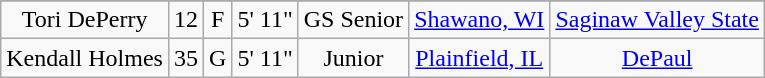<table class="wikitable sortable" style="text-align: center">
<tr align=center>
</tr>
<tr>
<td>Tori DePerry</td>
<td>12</td>
<td>F</td>
<td>5' 11"</td>
<td>GS Senior</td>
<td><a href='#'>Shawano, WI</a></td>
<td><a href='#'>Saginaw Valley State</a></td>
</tr>
<tr>
<td>Kendall Holmes</td>
<td>35</td>
<td>G</td>
<td>5' 11"</td>
<td>Junior</td>
<td><a href='#'>Plainfield, IL</a></td>
<td><a href='#'>DePaul</a></td>
</tr>
</table>
